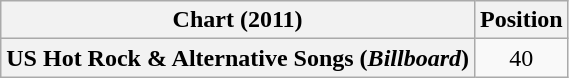<table class="wikitable plainrowheaders">
<tr>
<th>Chart (2011)</th>
<th>Position</th>
</tr>
<tr>
<th scope="row">US Hot Rock & Alternative Songs (<em>Billboard</em>)</th>
<td style="text-align:center;">40</td>
</tr>
</table>
